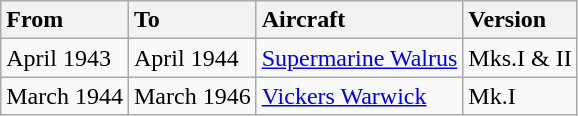<table class="wikitable">
<tr>
<th style="text-align: left;">From</th>
<th style="text-align: left;">To</th>
<th style="text-align: left;">Aircraft</th>
<th style="text-align: left;">Version</th>
</tr>
<tr>
<td>April 1943</td>
<td>April 1944</td>
<td><a href='#'>Supermarine Walrus</a></td>
<td>Mks.I & II</td>
</tr>
<tr>
<td>March 1944</td>
<td>March 1946</td>
<td><a href='#'>Vickers Warwick</a></td>
<td>Mk.I</td>
</tr>
</table>
